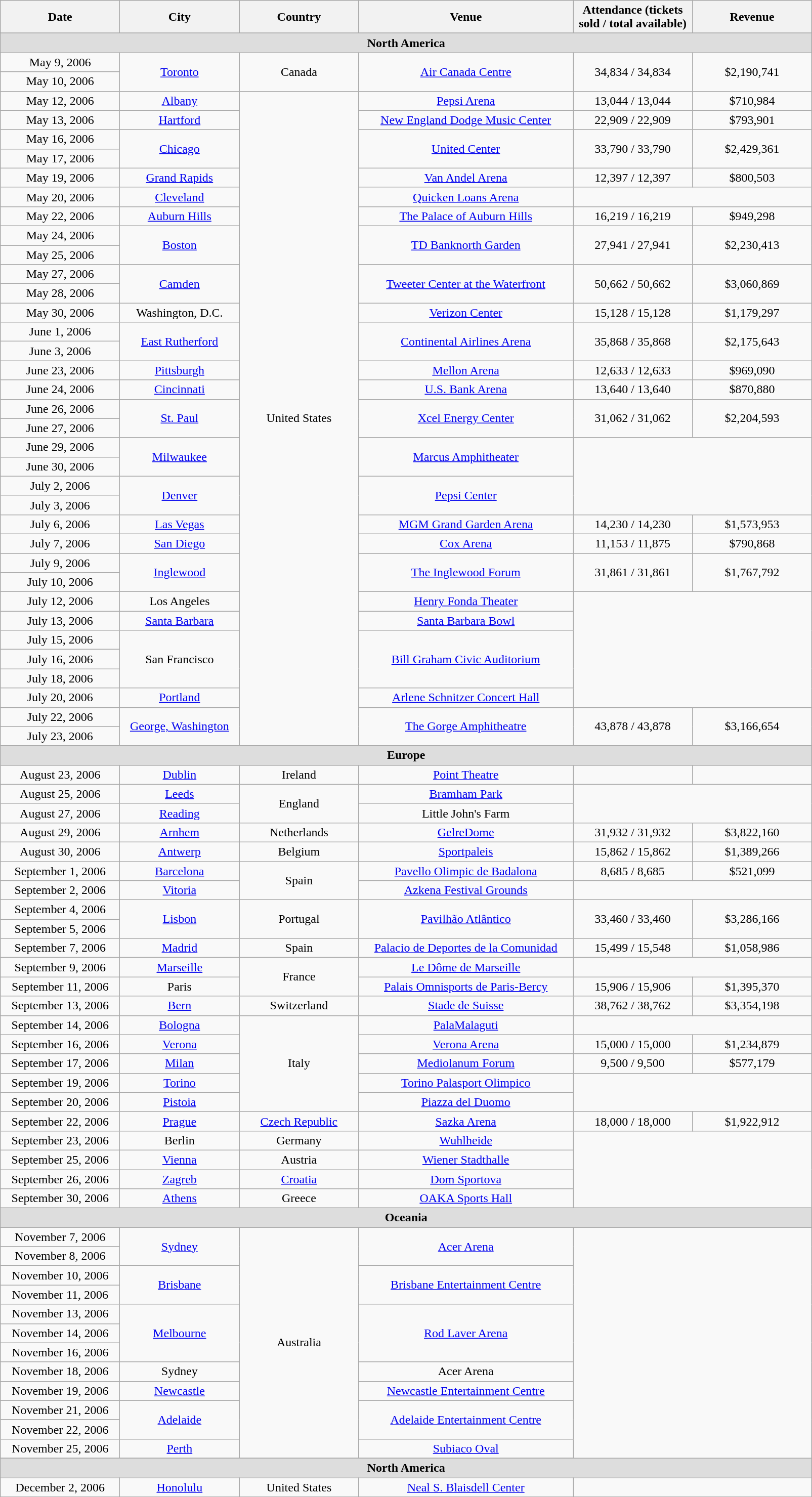<table class="wikitable" style="text-align:center;">
<tr>
<th width="150">Date</th>
<th width="150">City</th>
<th width="150">Country</th>
<th width="275">Venue</th>
<th width="150">Attendance (tickets sold / total available)</th>
<th width="150">Revenue</th>
</tr>
<tr>
</tr>
<tr style="background:#ddd;">
<td colspan="6"><strong>North America</strong></td>
</tr>
<tr>
<td>May 9, 2006</td>
<td rowspan="2"><a href='#'>Toronto</a></td>
<td rowspan="2">Canada</td>
<td rowspan="2"><a href='#'>Air Canada Centre</a></td>
<td rowspan="2">34,834 / 34,834</td>
<td rowspan="2">$2,190,741</td>
</tr>
<tr>
<td>May 10, 2006</td>
</tr>
<tr>
<td>May 12, 2006</td>
<td><a href='#'>Albany</a></td>
<td rowspan="34">United States</td>
<td><a href='#'>Pepsi Arena</a></td>
<td>13,044 / 13,044</td>
<td>$710,984</td>
</tr>
<tr>
<td>May 13, 2006</td>
<td><a href='#'>Hartford</a></td>
<td><a href='#'>New England Dodge Music Center</a></td>
<td>22,909 / 22,909</td>
<td>$793,901</td>
</tr>
<tr>
<td>May 16, 2006</td>
<td rowspan="2"><a href='#'>Chicago</a></td>
<td rowspan="2"><a href='#'>United Center</a></td>
<td rowspan="2">33,790 / 33,790</td>
<td rowspan="2">$2,429,361</td>
</tr>
<tr>
<td>May 17, 2006</td>
</tr>
<tr>
<td>May 19, 2006</td>
<td><a href='#'>Grand Rapids</a></td>
<td><a href='#'>Van Andel Arena</a></td>
<td>12,397 / 12,397</td>
<td>$800,503</td>
</tr>
<tr>
<td>May 20, 2006</td>
<td><a href='#'>Cleveland</a></td>
<td><a href='#'>Quicken Loans Arena</a></td>
</tr>
<tr>
<td>May 22, 2006</td>
<td><a href='#'>Auburn Hills</a></td>
<td><a href='#'>The Palace of Auburn Hills</a></td>
<td>16,219 / 16,219</td>
<td>$949,298</td>
</tr>
<tr>
<td>May 24, 2006</td>
<td rowspan="2"><a href='#'>Boston</a></td>
<td rowspan="2"><a href='#'>TD Banknorth Garden</a></td>
<td rowspan="2">27,941 / 27,941</td>
<td rowspan="2">$2,230,413</td>
</tr>
<tr>
<td>May 25, 2006</td>
</tr>
<tr>
<td>May 27, 2006</td>
<td rowspan="2"><a href='#'>Camden</a></td>
<td rowspan="2"><a href='#'>Tweeter Center at the Waterfront</a></td>
<td rowspan="2">50,662 / 50,662</td>
<td rowspan="2">$3,060,869</td>
</tr>
<tr>
<td>May 28, 2006</td>
</tr>
<tr>
<td>May 30, 2006</td>
<td>Washington, D.C.</td>
<td><a href='#'>Verizon Center</a></td>
<td>15,128 / 15,128</td>
<td>$1,179,297</td>
</tr>
<tr>
<td>June 1, 2006</td>
<td rowspan="2"><a href='#'>East Rutherford</a></td>
<td rowspan="2"><a href='#'>Continental Airlines Arena</a></td>
<td rowspan="2">35,868 / 35,868</td>
<td rowspan="2">$2,175,643</td>
</tr>
<tr>
<td>June 3, 2006</td>
</tr>
<tr>
<td>June 23, 2006</td>
<td><a href='#'>Pittsburgh</a></td>
<td><a href='#'>Mellon Arena</a></td>
<td>12,633 / 12,633</td>
<td>$969,090</td>
</tr>
<tr>
<td>June 24, 2006</td>
<td><a href='#'>Cincinnati</a></td>
<td><a href='#'>U.S. Bank Arena</a></td>
<td>13,640 / 13,640</td>
<td>$870,880</td>
</tr>
<tr>
<td>June 26, 2006</td>
<td rowspan="2"><a href='#'>St. Paul</a></td>
<td rowspan="2"><a href='#'>Xcel Energy Center</a></td>
<td rowspan="2">31,062 / 31,062</td>
<td rowspan="2">$2,204,593</td>
</tr>
<tr>
<td>June 27, 2006</td>
</tr>
<tr>
<td>June 29, 2006</td>
<td rowspan="2"><a href='#'>Milwaukee</a></td>
<td rowspan="2"><a href='#'>Marcus Amphitheater</a></td>
</tr>
<tr>
<td>June 30, 2006</td>
</tr>
<tr>
<td>July 2, 2006</td>
<td rowspan="2"><a href='#'>Denver</a></td>
<td rowspan="2"><a href='#'>Pepsi Center</a></td>
</tr>
<tr>
<td>July 3, 2006</td>
</tr>
<tr>
<td>July 6, 2006</td>
<td><a href='#'>Las Vegas</a></td>
<td><a href='#'>MGM Grand Garden Arena</a></td>
<td>14,230 / 14,230</td>
<td>$1,573,953</td>
</tr>
<tr>
<td>July 7, 2006</td>
<td><a href='#'>San Diego</a></td>
<td><a href='#'>Cox Arena</a></td>
<td>11,153 / 11,875</td>
<td>$790,868</td>
</tr>
<tr>
<td>July 9, 2006</td>
<td rowspan="2"><a href='#'>Inglewood</a></td>
<td rowspan="2"><a href='#'>The Inglewood Forum</a></td>
<td rowspan="2">31,861 / 31,861</td>
<td rowspan="2">$1,767,792</td>
</tr>
<tr>
<td>July 10, 2006</td>
</tr>
<tr>
<td>July 12, 2006</td>
<td>Los Angeles</td>
<td><a href='#'>Henry Fonda Theater</a></td>
</tr>
<tr>
<td>July 13, 2006</td>
<td><a href='#'>Santa Barbara</a></td>
<td><a href='#'>Santa Barbara Bowl</a></td>
</tr>
<tr>
<td>July 15, 2006</td>
<td rowspan="3">San Francisco</td>
<td rowspan="3"><a href='#'>Bill Graham Civic Auditorium</a></td>
</tr>
<tr>
<td>July 16, 2006</td>
</tr>
<tr>
<td>July 18, 2006</td>
</tr>
<tr>
<td>July 20, 2006</td>
<td><a href='#'>Portland</a></td>
<td><a href='#'>Arlene Schnitzer Concert Hall</a></td>
</tr>
<tr>
<td>July 22, 2006</td>
<td rowspan="2"><a href='#'>George, Washington</a></td>
<td rowspan="2"><a href='#'>The Gorge Amphitheatre</a></td>
<td rowspan="2">43,878 / 43,878</td>
<td rowspan="2">$3,166,654</td>
</tr>
<tr>
<td>July 23, 2006</td>
</tr>
<tr style="background:#ddd;">
<td colspan="6"><strong>Europe</strong></td>
</tr>
<tr>
<td>August 23, 2006</td>
<td><a href='#'>Dublin</a></td>
<td>Ireland</td>
<td><a href='#'>Point Theatre</a></td>
<td></td>
<td></td>
</tr>
<tr>
<td>August 25, 2006</td>
<td><a href='#'>Leeds</a></td>
<td rowspan="2">England</td>
<td><a href='#'>Bramham Park</a></td>
</tr>
<tr>
<td>August 27, 2006</td>
<td><a href='#'>Reading</a></td>
<td>Little John's Farm</td>
</tr>
<tr>
<td>August 29, 2006</td>
<td><a href='#'>Arnhem</a></td>
<td>Netherlands</td>
<td><a href='#'>GelreDome</a></td>
<td>31,932 / 31,932</td>
<td>$3,822,160</td>
</tr>
<tr>
<td>August 30, 2006</td>
<td><a href='#'>Antwerp</a></td>
<td>Belgium</td>
<td><a href='#'>Sportpaleis</a></td>
<td>15,862 / 15,862</td>
<td>$1,389,266</td>
</tr>
<tr>
<td>September 1, 2006</td>
<td><a href='#'>Barcelona</a></td>
<td rowspan="2">Spain</td>
<td><a href='#'>Pavello Olimpic de Badalona</a></td>
<td>8,685 / 8,685</td>
<td>$521,099</td>
</tr>
<tr>
<td>September 2, 2006</td>
<td><a href='#'>Vitoria</a></td>
<td><a href='#'>Azkena Festival Grounds</a></td>
</tr>
<tr>
<td>September 4, 2006</td>
<td rowspan="2"><a href='#'>Lisbon</a></td>
<td rowspan="2">Portugal</td>
<td rowspan="2"><a href='#'>Pavilhão Atlântico</a></td>
<td rowspan="2">33,460 / 33,460</td>
<td rowspan="2">$3,286,166</td>
</tr>
<tr>
<td>September 5, 2006</td>
</tr>
<tr>
<td>September 7, 2006</td>
<td><a href='#'>Madrid</a></td>
<td>Spain</td>
<td><a href='#'>Palacio de Deportes de la Comunidad</a></td>
<td>15,499 / 15,548</td>
<td>$1,058,986</td>
</tr>
<tr>
<td>September 9, 2006</td>
<td><a href='#'>Marseille</a></td>
<td rowspan="2">France</td>
<td><a href='#'>Le Dôme de Marseille</a></td>
</tr>
<tr>
<td>September 11, 2006</td>
<td>Paris</td>
<td><a href='#'>Palais Omnisports de Paris-Bercy</a></td>
<td>15,906 / 15,906</td>
<td>$1,395,370</td>
</tr>
<tr>
<td>September 13, 2006</td>
<td><a href='#'>Bern</a></td>
<td>Switzerland</td>
<td><a href='#'>Stade de Suisse</a></td>
<td>38,762 / 38,762</td>
<td>$3,354,198</td>
</tr>
<tr>
<td>September 14, 2006</td>
<td><a href='#'>Bologna</a></td>
<td rowspan="5">Italy</td>
<td><a href='#'>PalaMalaguti</a></td>
</tr>
<tr>
<td>September 16, 2006</td>
<td><a href='#'>Verona</a></td>
<td><a href='#'>Verona Arena</a></td>
<td>15,000 / 15,000</td>
<td>$1,234,879</td>
</tr>
<tr>
<td>September 17, 2006</td>
<td><a href='#'>Milan</a></td>
<td><a href='#'>Mediolanum Forum</a></td>
<td>9,500 / 9,500</td>
<td>$577,179</td>
</tr>
<tr>
<td>September 19, 2006</td>
<td><a href='#'>Torino</a></td>
<td><a href='#'>Torino Palasport Olimpico</a></td>
</tr>
<tr>
<td>September 20, 2006</td>
<td><a href='#'>Pistoia</a></td>
<td><a href='#'>Piazza del Duomo</a></td>
</tr>
<tr>
<td>September 22, 2006</td>
<td><a href='#'>Prague</a></td>
<td><a href='#'>Czech Republic</a></td>
<td><a href='#'>Sazka Arena</a></td>
<td>18,000 / 18,000</td>
<td>$1,922,912</td>
</tr>
<tr>
<td>September 23, 2006</td>
<td>Berlin</td>
<td>Germany</td>
<td><a href='#'>Wuhlheide</a></td>
</tr>
<tr>
<td>September 25, 2006</td>
<td><a href='#'>Vienna</a></td>
<td>Austria</td>
<td><a href='#'>Wiener Stadthalle</a></td>
</tr>
<tr>
<td>September 26, 2006</td>
<td><a href='#'>Zagreb</a></td>
<td><a href='#'>Croatia</a></td>
<td><a href='#'>Dom Sportova</a></td>
</tr>
<tr>
<td>September 30, 2006</td>
<td><a href='#'>Athens</a></td>
<td>Greece</td>
<td><a href='#'>OAKA Sports Hall</a></td>
</tr>
<tr style="background:#ddd;">
<td colspan="6"><strong>Oceania</strong></td>
</tr>
<tr>
<td>November 7, 2006</td>
<td rowspan="2"><a href='#'>Sydney</a></td>
<td rowspan="12">Australia</td>
<td rowspan="2"><a href='#'>Acer Arena</a></td>
</tr>
<tr>
<td>November 8, 2006</td>
</tr>
<tr>
<td>November 10, 2006</td>
<td rowspan="2"><a href='#'>Brisbane</a></td>
<td rowspan="2"><a href='#'>Brisbane Entertainment Centre</a></td>
</tr>
<tr>
<td>November 11, 2006</td>
</tr>
<tr>
<td>November 13, 2006</td>
<td rowspan="3"><a href='#'>Melbourne</a></td>
<td rowspan="3"><a href='#'>Rod Laver Arena</a></td>
</tr>
<tr>
<td>November 14, 2006</td>
</tr>
<tr>
<td>November 16, 2006</td>
</tr>
<tr>
<td>November 18, 2006</td>
<td>Sydney</td>
<td>Acer Arena</td>
</tr>
<tr>
<td>November 19, 2006</td>
<td><a href='#'>Newcastle</a></td>
<td><a href='#'>Newcastle Entertainment Centre</a></td>
</tr>
<tr>
<td>November 21, 2006</td>
<td rowspan="2"><a href='#'>Adelaide</a></td>
<td rowspan="2"><a href='#'>Adelaide Entertainment Centre</a></td>
</tr>
<tr>
<td>November 22, 2006</td>
</tr>
<tr>
<td>November 25, 2006</td>
<td><a href='#'>Perth</a></td>
<td><a href='#'>Subiaco Oval</a></td>
</tr>
<tr>
</tr>
<tr style="background:#ddd;">
<td colspan="6"><strong>North America</strong></td>
</tr>
<tr>
<td>December 2, 2006</td>
<td><a href='#'>Honolulu</a></td>
<td>United States</td>
<td><a href='#'>Neal S. Blaisdell Center</a></td>
</tr>
<tr>
</tr>
</table>
